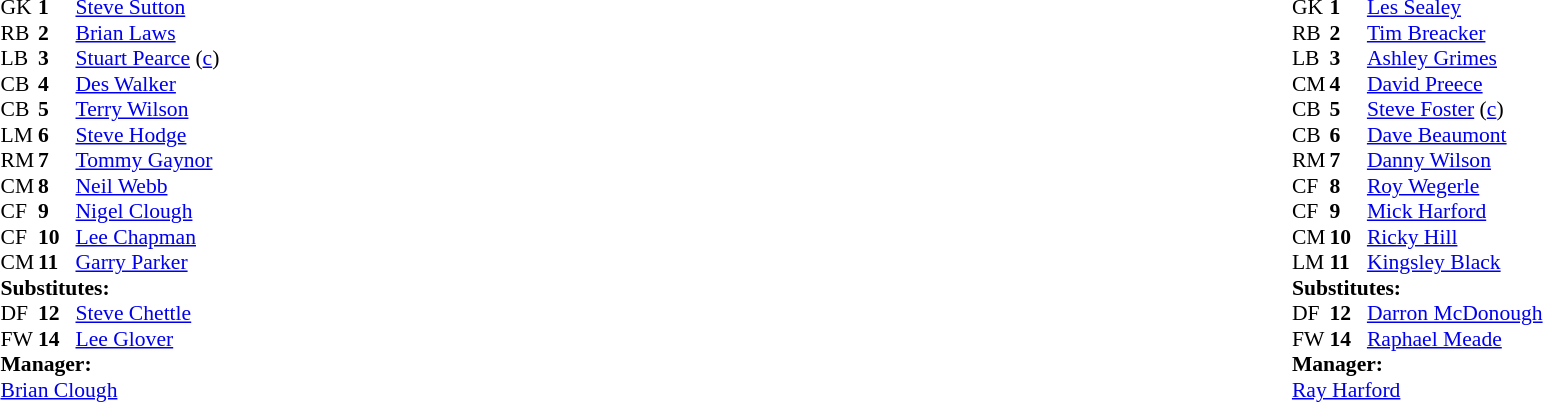<table width=100%>
<tr>
<td valign=top width=50%><br><table style=font-size:90% cellspacing=0 cellpadding=0>
<tr>
<td colspan=4></td>
</tr>
<tr>
<th width=25></th>
<th width=25></th>
</tr>
<tr>
<td>GK</td>
<td><strong>1</strong></td>
<td> <a href='#'>Steve Sutton</a></td>
</tr>
<tr>
<td>RB</td>
<td><strong>2</strong></td>
<td> <a href='#'>Brian Laws</a></td>
</tr>
<tr>
<td>LB</td>
<td><strong>3</strong></td>
<td> <a href='#'>Stuart Pearce</a> (<a href='#'>c</a>)</td>
</tr>
<tr>
<td>CB</td>
<td><strong>4</strong></td>
<td> <a href='#'>Des Walker</a></td>
</tr>
<tr>
<td>CB</td>
<td><strong>5</strong></td>
<td> <a href='#'>Terry Wilson</a></td>
</tr>
<tr>
<td>LM</td>
<td><strong>6</strong></td>
<td> <a href='#'>Steve Hodge</a></td>
</tr>
<tr>
<td>RM</td>
<td><strong>7</strong></td>
<td> <a href='#'>Tommy Gaynor</a></td>
</tr>
<tr>
<td>CM</td>
<td><strong>8</strong></td>
<td> <a href='#'>Neil Webb</a></td>
</tr>
<tr>
<td>CF</td>
<td><strong>9</strong></td>
<td> <a href='#'>Nigel Clough</a></td>
</tr>
<tr>
<td>CF</td>
<td><strong>10</strong></td>
<td> <a href='#'>Lee Chapman</a></td>
</tr>
<tr>
<td>CM</td>
<td><strong>11</strong></td>
<td> <a href='#'>Garry Parker</a></td>
</tr>
<tr>
<td colspan=3><strong>Substitutes:</strong></td>
</tr>
<tr>
<td>DF</td>
<td><strong>12</strong></td>
<td> <a href='#'>Steve Chettle</a></td>
</tr>
<tr>
<td>FW</td>
<td><strong>14</strong></td>
<td> <a href='#'>Lee Glover</a></td>
</tr>
<tr>
<td colspan=3><strong>Manager:</strong></td>
</tr>
<tr>
<td colspan=4> <a href='#'>Brian Clough</a></td>
</tr>
</table>
</td>
<td valign="top" width="50%"><br><table style="font-size:90%" cellspacing="0" cellpadding="0" align=center>
<tr>
<td colspan=4></td>
</tr>
<tr>
<th width=25></th>
<th width=25></th>
</tr>
<tr>
<td>GK</td>
<td><strong>1</strong></td>
<td> <a href='#'>Les Sealey</a></td>
</tr>
<tr>
<td>RB</td>
<td><strong>2</strong></td>
<td> <a href='#'>Tim Breacker</a></td>
</tr>
<tr>
<td>LB</td>
<td><strong>3</strong></td>
<td> <a href='#'>Ashley Grimes</a></td>
<td></td>
<td></td>
</tr>
<tr>
<td>CM</td>
<td><strong>4</strong></td>
<td> <a href='#'>David Preece</a></td>
</tr>
<tr>
<td>CB</td>
<td><strong>5</strong></td>
<td> <a href='#'>Steve Foster</a> (<a href='#'>c</a>)</td>
</tr>
<tr>
<td>CB</td>
<td><strong>6</strong></td>
<td> <a href='#'>Dave Beaumont</a></td>
</tr>
<tr>
<td>RM</td>
<td><strong>7</strong></td>
<td> <a href='#'>Danny Wilson</a></td>
</tr>
<tr>
<td>CF</td>
<td><strong>8</strong></td>
<td> <a href='#'>Roy Wegerle</a></td>
</tr>
<tr>
<td>CF</td>
<td><strong>9</strong></td>
<td> <a href='#'>Mick Harford</a></td>
</tr>
<tr>
<td>CM</td>
<td><strong>10</strong></td>
<td> <a href='#'>Ricky Hill</a></td>
</tr>
<tr>
<td>LM</td>
<td><strong>11</strong></td>
<td> <a href='#'>Kingsley Black</a></td>
</tr>
<tr>
<td colspan=3><strong>Substitutes:</strong></td>
</tr>
<tr>
<td>DF</td>
<td><strong>12</strong></td>
<td> <a href='#'>Darron McDonough</a></td>
<td></td>
<td></td>
</tr>
<tr>
<td>FW</td>
<td><strong>14</strong></td>
<td> <a href='#'>Raphael Meade</a></td>
</tr>
<tr>
<td colspan=3><strong>Manager:</strong></td>
</tr>
<tr>
<td colspan=4> <a href='#'>Ray Harford</a></td>
</tr>
</table>
</td>
</tr>
</table>
